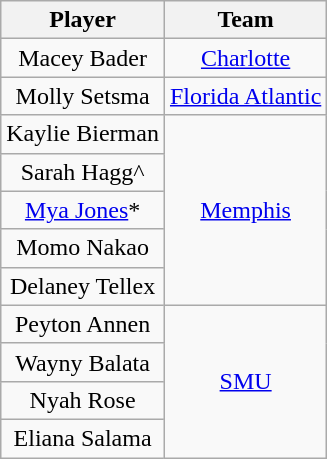<table class="wikitable" style="text-align: center;">
<tr>
<th>Player</th>
<th>Team</th>
</tr>
<tr>
<td>Macey Bader</td>
<td><a href='#'>Charlotte</a></td>
</tr>
<tr>
<td>Molly Setsma</td>
<td><a href='#'>Florida Atlantic</a></td>
</tr>
<tr>
<td>Kaylie Bierman</td>
<td rowspan=5><a href='#'>Memphis</a></td>
</tr>
<tr>
<td>Sarah Hagg^</td>
</tr>
<tr>
<td><a href='#'>Mya Jones</a>*</td>
</tr>
<tr>
<td>Momo Nakao</td>
</tr>
<tr>
<td>Delaney Tellex</td>
</tr>
<tr>
<td>Peyton Annen</td>
<td rowspan=4><a href='#'>SMU</a></td>
</tr>
<tr>
<td>Wayny Balata</td>
</tr>
<tr>
<td>Nyah Rose</td>
</tr>
<tr>
<td>Eliana Salama</td>
</tr>
</table>
